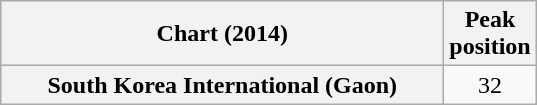<table class="wikitable plainrowheaders sortable" style="text-align:center">
<tr>
<th scope="col" style="width:18em;">Chart (2014)</th>
<th scope="col">Peak<br>position</th>
</tr>
<tr>
<th scope="row">South Korea International (Gaon)</th>
<td>32</td>
</tr>
</table>
